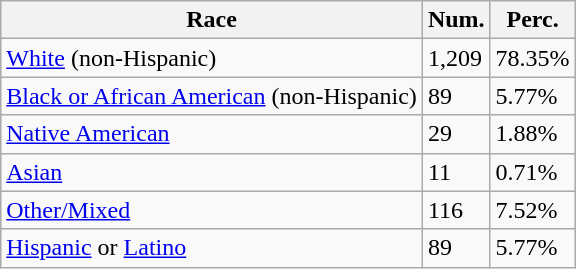<table class="wikitable">
<tr>
<th>Race</th>
<th>Num.</th>
<th>Perc.</th>
</tr>
<tr>
<td><a href='#'>White</a> (non-Hispanic)</td>
<td>1,209</td>
<td>78.35%</td>
</tr>
<tr>
<td><a href='#'>Black or African American</a> (non-Hispanic)</td>
<td>89</td>
<td>5.77%</td>
</tr>
<tr>
<td><a href='#'>Native American</a></td>
<td>29</td>
<td>1.88%</td>
</tr>
<tr>
<td><a href='#'>Asian</a></td>
<td>11</td>
<td>0.71%</td>
</tr>
<tr>
<td><a href='#'>Other/Mixed</a></td>
<td>116</td>
<td>7.52%</td>
</tr>
<tr>
<td><a href='#'>Hispanic</a> or <a href='#'>Latino</a></td>
<td>89</td>
<td>5.77%</td>
</tr>
</table>
